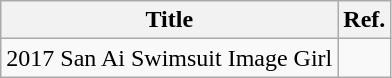<table class="wikitable">
<tr>
<th>Title</th>
<th>Ref.</th>
</tr>
<tr>
<td>2017 San Ai Swimsuit Image Girl</td>
<td></td>
</tr>
</table>
